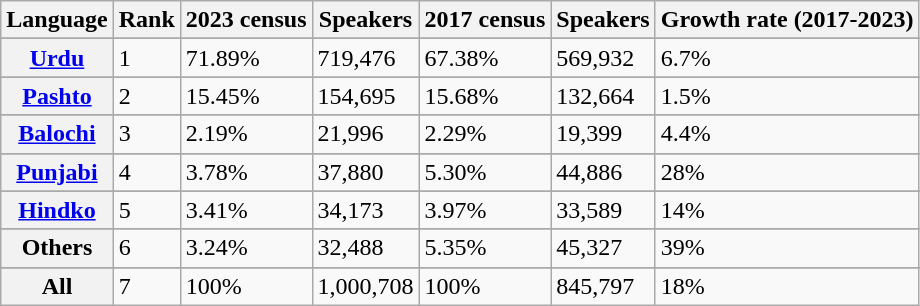<table class="wikitable">
<tr>
<th>Language</th>
<th>Rank</th>
<th>2023 census</th>
<th>Speakers</th>
<th>2017 census</th>
<th>Speakers</th>
<th>Growth rate (2017-2023)</th>
</tr>
<tr>
</tr>
<tr>
</tr>
<tr>
</tr>
<tr>
</tr>
<tr>
</tr>
<tr>
</tr>
<tr>
</tr>
<tr>
</tr>
<tr>
<th><a href='#'>Urdu</a></th>
<td>1</td>
<td>71.89%</td>
<td>719,476</td>
<td>67.38%</td>
<td>569,932</td>
<td>6.7%</td>
</tr>
<tr>
</tr>
<tr>
</tr>
<tr>
</tr>
<tr>
<th><a href='#'>Pashto</a></th>
<td>2</td>
<td>15.45%</td>
<td>154,695</td>
<td>15.68%</td>
<td>132,664</td>
<td>1.5%</td>
</tr>
<tr>
</tr>
<tr>
</tr>
<tr>
</tr>
<tr>
<th><a href='#'>Balochi</a></th>
<td>3</td>
<td>2.19%</td>
<td>21,996</td>
<td>2.29%</td>
<td>19,399</td>
<td>4.4%</td>
</tr>
<tr>
</tr>
<tr>
</tr>
<tr>
</tr>
<tr>
<th><a href='#'>Punjabi</a></th>
<td>4</td>
<td>3.78%</td>
<td>37,880</td>
<td>5.30%</td>
<td>44,886</td>
<td>28%</td>
</tr>
<tr>
</tr>
<tr>
</tr>
<tr>
</tr>
<tr>
<th><a href='#'>Hindko</a></th>
<td>5</td>
<td>3.41%</td>
<td>34,173</td>
<td>3.97%</td>
<td>33,589</td>
<td>14%</td>
</tr>
<tr>
</tr>
<tr>
</tr>
<tr>
</tr>
<tr>
<th>Others</th>
<td>6</td>
<td>3.24%</td>
<td>32,488</td>
<td>5.35%</td>
<td>45,327</td>
<td>39%</td>
</tr>
<tr>
</tr>
<tr>
</tr>
<tr>
</tr>
<tr>
<th>All</th>
<td>7</td>
<td>100%</td>
<td>1,000,708</td>
<td>100%</td>
<td>845,797</td>
<td>18%</td>
</tr>
</table>
